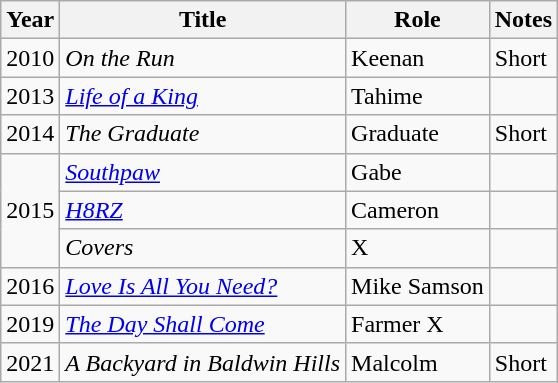<table class="wikitable plainrowheaders sortable" style="margin-right: 0;">
<tr>
<th>Year</th>
<th>Title</th>
<th>Role</th>
<th>Notes</th>
</tr>
<tr>
<td>2010</td>
<td><em>On the Run</em></td>
<td>Keenan</td>
<td>Short</td>
</tr>
<tr>
<td>2013</td>
<td><em><a href='#'>Life of a King</a></em></td>
<td>Tahime</td>
<td></td>
</tr>
<tr>
<td>2014</td>
<td><em>The Graduate</em></td>
<td>Graduate</td>
<td>Short</td>
</tr>
<tr>
<td rowspan=3>2015</td>
<td><em><a href='#'>Southpaw</a></em></td>
<td>Gabe</td>
<td></td>
</tr>
<tr>
<td><em><a href='#'>H8RZ</a></em></td>
<td>Cameron</td>
<td></td>
</tr>
<tr>
<td><em>Covers</em></td>
<td>X</td>
<td></td>
</tr>
<tr>
<td>2016</td>
<td><em><a href='#'>Love Is All You Need?</a></em></td>
<td>Mike Samson</td>
<td></td>
</tr>
<tr>
<td>2019</td>
<td><em><a href='#'>The Day Shall Come</a></em></td>
<td>Farmer X</td>
<td></td>
</tr>
<tr>
<td>2021</td>
<td><em>A Backyard in Baldwin Hills</em></td>
<td>Malcolm</td>
<td>Short</td>
</tr>
</table>
